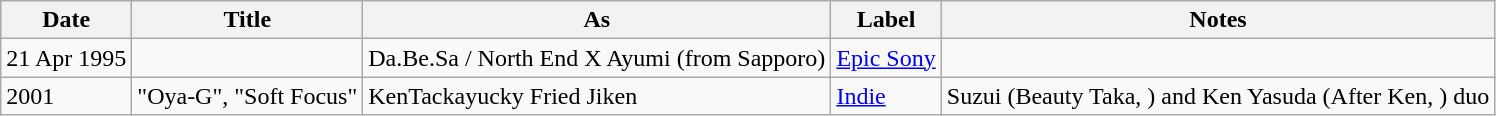<table class="wikitable">
<tr>
<th>Date</th>
<th>Title</th>
<th>As</th>
<th>Label</th>
<th>Notes</th>
</tr>
<tr>
<td>21 Apr 1995</td>
<td></td>
<td>Da.Be.Sa / North End X Ayumi (from Sapporo)</td>
<td><a href='#'>Epic Sony</a></td>
<td></td>
</tr>
<tr>
<td>2001</td>
<td>"Oya-G", "Soft Focus"</td>
<td>KenTackayucky Fried Jiken</td>
<td><a href='#'>Indie</a></td>
<td>Suzui (Beauty Taka, ) and Ken Yasuda (After Ken, ) duo</td>
</tr>
</table>
